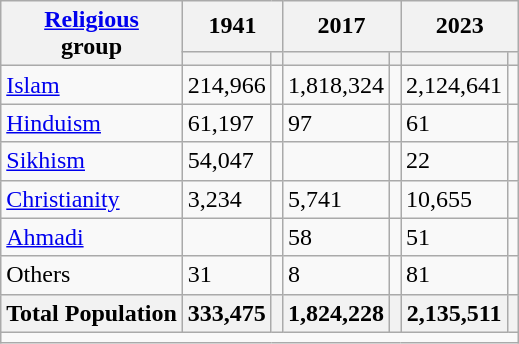<table class="wikitable sortable">
<tr>
<th rowspan="2"><a href='#'>Religious</a><br>group</th>
<th colspan="2">1941</th>
<th colspan="2">2017</th>
<th colspan="2">2023</th>
</tr>
<tr>
<th><a href='#'></a></th>
<th></th>
<th></th>
<th></th>
<th></th>
<th></th>
</tr>
<tr>
<td><a href='#'>Islam</a> </td>
<td>214,966</td>
<td></td>
<td>1,818,324</td>
<td></td>
<td>2,124,641</td>
<td></td>
</tr>
<tr>
<td><a href='#'>Hinduism</a> </td>
<td>61,197</td>
<td></td>
<td>97</td>
<td></td>
<td>61</td>
<td></td>
</tr>
<tr>
<td><a href='#'>Sikhism</a> </td>
<td>54,047</td>
<td></td>
<td></td>
<td></td>
<td>22</td>
<td></td>
</tr>
<tr>
<td><a href='#'>Christianity</a> </td>
<td>3,234</td>
<td></td>
<td>5,741</td>
<td></td>
<td>10,655</td>
<td></td>
</tr>
<tr>
<td><a href='#'>Ahmadi</a></td>
<td></td>
<td></td>
<td>58</td>
<td></td>
<td>51</td>
<td></td>
</tr>
<tr>
<td>Others</td>
<td>31</td>
<td></td>
<td>8</td>
<td></td>
<td>81</td>
<td></td>
</tr>
<tr>
<th>Total Population</th>
<th>333,475</th>
<th></th>
<th>1,824,228</th>
<th></th>
<th>2,135,511</th>
<th></th>
</tr>
<tr class="sortbottom">
<td colspan="7"></td>
</tr>
</table>
